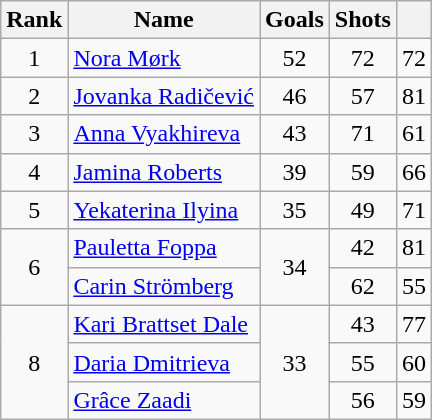<table class="wikitable sortable" style="text-align: center;">
<tr>
<th>Rank</th>
<th>Name</th>
<th>Goals</th>
<th>Shots</th>
<th></th>
</tr>
<tr>
<td>1</td>
<td style="text-align: left;"> <a href='#'>Nora Mørk</a></td>
<td>52</td>
<td>72</td>
<td>72</td>
</tr>
<tr>
<td>2</td>
<td style="text-align: left;"> <a href='#'>Jovanka Radičević</a></td>
<td>46</td>
<td>57</td>
<td>81</td>
</tr>
<tr>
<td>3</td>
<td style="text-align: left;"> <a href='#'>Anna Vyakhireva</a></td>
<td>43</td>
<td>71</td>
<td>61</td>
</tr>
<tr>
<td>4</td>
<td style="text-align: left;"> <a href='#'>Jamina Roberts</a></td>
<td>39</td>
<td>59</td>
<td>66</td>
</tr>
<tr>
<td>5</td>
<td style="text-align: left;"> <a href='#'>Yekaterina Ilyina</a></td>
<td>35</td>
<td>49</td>
<td>71</td>
</tr>
<tr>
<td rowspan="2">6</td>
<td style="text-align: left;"> <a href='#'>Pauletta Foppa</a></td>
<td rowspan="2">34</td>
<td>42</td>
<td>81</td>
</tr>
<tr>
<td style="text-align: left;"> <a href='#'>Carin Strömberg</a></td>
<td>62</td>
<td>55</td>
</tr>
<tr>
<td rowspan="3">8</td>
<td style="text-align: left;"> <a href='#'>Kari Brattset Dale</a></td>
<td rowspan="3">33</td>
<td>43</td>
<td>77</td>
</tr>
<tr>
<td style="text-align: left;"> <a href='#'>Daria Dmitrieva</a></td>
<td>55</td>
<td>60</td>
</tr>
<tr>
<td style="text-align: left;"> <a href='#'>Grâce Zaadi</a></td>
<td>56</td>
<td>59</td>
</tr>
</table>
